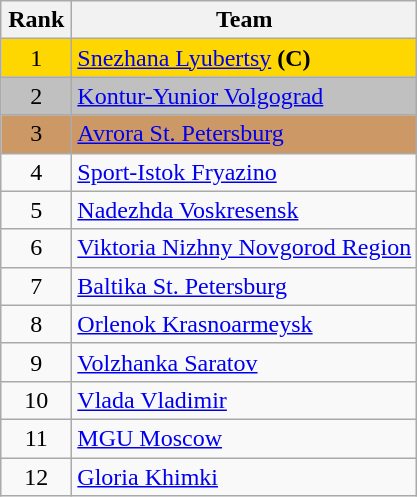<table class="wikitable" style="text-align: center;">
<tr>
<th width=40>Rank</th>
<th>Team</th>
</tr>
<tr style="background:gold">
<td>1</td>
<td align=left> <a href='#'>Snezhana Lyubertsy</a> <strong>(C)</strong></td>
</tr>
<tr style="background:silver">
<td>2</td>
<td align=left> <a href='#'>Kontur-Yunior Volgograd</a></td>
</tr>
<tr style="background:#CC9966">
<td>3</td>
<td align=left> <a href='#'>Avrora St. Petersburg</a></td>
</tr>
<tr>
<td>4</td>
<td align=left> <a href='#'>Sport-Istok Fryazino</a></td>
</tr>
<tr>
<td>5</td>
<td align=left> <a href='#'>Nadezhda Voskresensk</a></td>
</tr>
<tr>
<td>6</td>
<td align=left> <a href='#'>Viktoria Nizhny Novgorod Region</a></td>
</tr>
<tr>
<td>7</td>
<td align=left> <a href='#'>Baltika St. Petersburg</a></td>
</tr>
<tr>
<td>8</td>
<td align=left> <a href='#'>Orlenok Krasnoarmeysk</a></td>
</tr>
<tr>
<td>9</td>
<td align=left> <a href='#'>Volzhanka Saratov</a></td>
</tr>
<tr>
<td>10</td>
<td align=left> <a href='#'>Vlada Vladimir</a></td>
</tr>
<tr>
<td>11</td>
<td align=left> <a href='#'>MGU Moscow</a></td>
</tr>
<tr>
<td>12</td>
<td align=left> <a href='#'>Gloria Khimki</a></td>
</tr>
</table>
